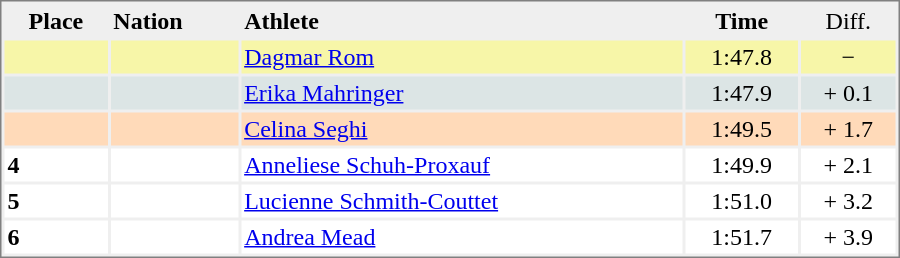<table style="border-style:solid; border-width:1px; border-color:#808080; background-color:#EFEFEF;" cellspacing="2" cellpadding="2" width="600">
<tr bgcolor="#EFEFEF">
<th>Place</th>
<th align="left">Nation</th>
<th align="left">Athlete</th>
<th align=center>Time</th>
<td align=center>Diff.</td>
</tr>
<tr align="left" valign="top" bgcolor="#F7F6A8">
<th></th>
<td></td>
<td align="left"><a href='#'>Dagmar Rom</a></td>
<td align="center">1:47.8</td>
<td align="center">−</td>
</tr>
<tr align="left" valign="top" bgcolor="#DCE5E5">
<th></th>
<td></td>
<td align="left"><a href='#'>Erika Mahringer</a></td>
<td align="center">1:47.9</td>
<td align="center">+ 0.1</td>
</tr>
<tr align="left" valign="top" bgcolor="#FFDAB9">
<th></th>
<td></td>
<td align="left"><a href='#'>Celina Seghi</a></td>
<td align="center">1:49.5</td>
<td align="center">+ 1.7</td>
</tr>
<tr align="left" valign="top" bgcolor="#FFFFFF">
<th>4</th>
<td></td>
<td align="left"><a href='#'>Anneliese Schuh-Proxauf</a></td>
<td align="center">1:49.9</td>
<td align="center">+ 2.1</td>
</tr>
<tr align="left" valign="top" bgcolor="#FFFFFF">
<th>5</th>
<td></td>
<td align="left"><a href='#'>Lucienne Schmith-Couttet</a></td>
<td align="center">1:51.0</td>
<td align="center">+ 3.2</td>
</tr>
<tr align="left" valign="top" bgcolor="#FFFFFF">
<th>6</th>
<td></td>
<td align="left"><a href='#'>Andrea Mead</a></td>
<td align="center">1:51.7</td>
<td align="center">+ 3.9</td>
</tr>
</table>
